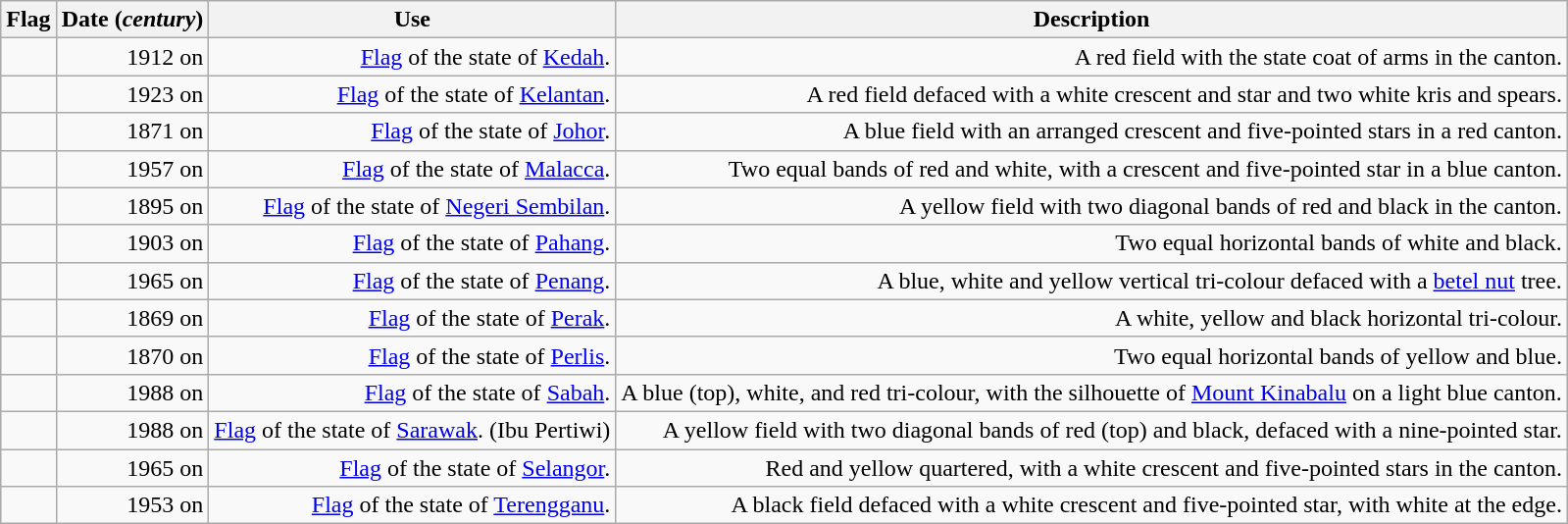<table class="wikitable sortable" style="text-align:right">
<tr>
<th>Flag</th>
<th>Date (<em>century</em>)</th>
<th>Use</th>
<th>Description</th>
</tr>
<tr>
<td></td>
<td>1912 on</td>
<td><a href='#'>Flag</a> of the state of <a href='#'>Kedah</a>.</td>
<td>A red field with the state coat of arms in the canton.</td>
</tr>
<tr>
<td></td>
<td>1923 on</td>
<td><a href='#'>Flag</a> of the state of <a href='#'>Kelantan</a>.</td>
<td>A red field defaced with a white crescent and star and two white kris and spears.</td>
</tr>
<tr>
<td></td>
<td>1871 on</td>
<td><a href='#'>Flag</a> of the state of <a href='#'>Johor</a>.</td>
<td>A blue field with an arranged crescent and five-pointed stars in a red canton.</td>
</tr>
<tr>
<td></td>
<td>1957 on</td>
<td><a href='#'>Flag</a> of the state of <a href='#'>Malacca</a>.</td>
<td>Two equal bands of red and white, with a crescent and five-pointed star in a blue canton.</td>
</tr>
<tr>
<td></td>
<td>1895 on</td>
<td><a href='#'>Flag</a> of the state of <a href='#'>Negeri Sembilan</a>.</td>
<td>A yellow field with two diagonal bands of red and black in the canton.</td>
</tr>
<tr>
<td></td>
<td>1903 on</td>
<td><a href='#'>Flag</a> of the state of <a href='#'>Pahang</a>.</td>
<td>Two equal horizontal bands of white and black.</td>
</tr>
<tr>
<td></td>
<td>1965 on</td>
<td><a href='#'>Flag</a> of the state of <a href='#'>Penang</a>.</td>
<td>A blue, white and yellow vertical tri-colour defaced with a <a href='#'>betel nut</a> tree.</td>
</tr>
<tr>
<td></td>
<td>1869 on</td>
<td><a href='#'>Flag</a> of the state of <a href='#'>Perak</a>.</td>
<td>A white, yellow and black horizontal tri-colour.</td>
</tr>
<tr>
<td></td>
<td>1870 on</td>
<td><a href='#'>Flag</a> of the state of <a href='#'>Perlis</a>.</td>
<td>Two equal horizontal bands of yellow and blue.</td>
</tr>
<tr>
<td></td>
<td>1988 on</td>
<td><a href='#'>Flag</a> of the state of <a href='#'>Sabah</a>.</td>
<td>A blue (top), white, and red tri-colour, with the silhouette of <a href='#'>Mount Kinabalu</a> on a light blue canton.</td>
</tr>
<tr>
<td></td>
<td>1988 on</td>
<td><a href='#'>Flag</a> of the state of <a href='#'>Sarawak</a>. (Ibu Pertiwi)</td>
<td>A yellow field with two diagonal bands of red (top) and black, defaced with a nine-pointed star.</td>
</tr>
<tr>
<td></td>
<td>1965 on</td>
<td><a href='#'>Flag</a> of the state of <a href='#'>Selangor</a>.</td>
<td>Red and yellow quartered, with a white crescent and five-pointed stars in the canton.</td>
</tr>
<tr>
<td></td>
<td>1953 on</td>
<td><a href='#'>Flag</a> of the state of <a href='#'>Terengganu</a>.</td>
<td>A black field defaced with a white crescent and five-pointed star, with white at the edge.</td>
</tr>
</table>
